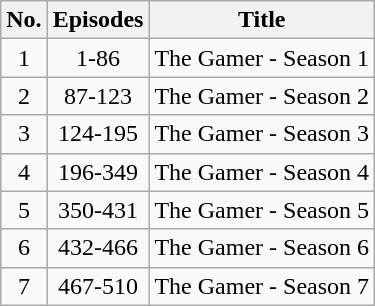<table class="wikitable" |->
<tr>
<th>No.</th>
<th>Episodes</th>
<th>Title</th>
</tr>
<tr>
<td style="text-align:center">1</td>
<td style="text-align:center">1-86</td>
<td style="text-align:center">The Gamer - Season 1</td>
</tr>
<tr>
<td style="text-align:center">2</td>
<td style="text-align:center">87-123</td>
<td style="text-align:center">The Gamer - Season 2</td>
</tr>
<tr>
<td style="text-align:center">3</td>
<td style="text-align:center">124-195</td>
<td style="text-align:center">The Gamer - Season 3</td>
</tr>
<tr>
<td style="text-align:center">4</td>
<td style="text-align:center">196-349</td>
<td style="text-align:center">The Gamer - Season 4</td>
</tr>
<tr>
<td style="text-align:center">5</td>
<td style="text-align:center">350-431</td>
<td style="text-align:center">The Gamer - Season 5</td>
</tr>
<tr>
<td style="text-align:center">6</td>
<td style="text-align:center">432-466</td>
<td style="text-align:center">The Gamer - Season 6</td>
</tr>
<tr>
<td style="text-align:center">7</td>
<td style="text-align:center">467-510</td>
<td style="text-align:center">The Gamer - Season 7</td>
</tr>
</table>
